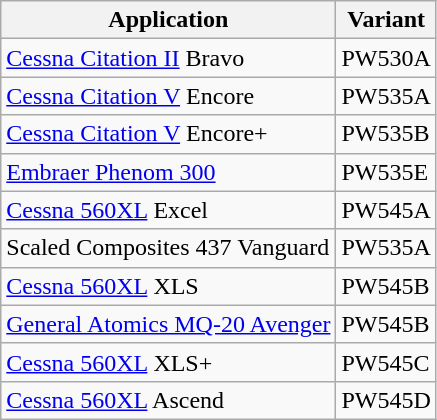<table class="wikitable sortable">
<tr>
<th>Application</th>
<th>Variant</th>
</tr>
<tr>
<td><a href='#'>Cessna Citation II</a> Bravo</td>
<td>PW530A</td>
</tr>
<tr>
<td><a href='#'>Cessna Citation V</a> Encore</td>
<td>PW535A</td>
</tr>
<tr>
<td><a href='#'>Cessna Citation V</a> Encore+</td>
<td>PW535B</td>
</tr>
<tr>
<td><a href='#'>Embraer Phenom 300</a></td>
<td>PW535E</td>
</tr>
<tr>
<td><a href='#'>Cessna 560XL</a> Excel</td>
<td>PW545A</td>
</tr>
<tr>
<td>Scaled Composites 437 Vanguard</td>
<td>PW535A</td>
</tr>
<tr>
<td><a href='#'>Cessna 560XL</a> XLS</td>
<td>PW545B</td>
</tr>
<tr>
<td><a href='#'>General Atomics MQ-20 Avenger</a></td>
<td>PW545B</td>
</tr>
<tr>
<td><a href='#'>Cessna 560XL</a> XLS+</td>
<td>PW545C</td>
</tr>
<tr>
<td><a href='#'>Cessna 560XL</a> Ascend</td>
<td>PW545D</td>
</tr>
</table>
